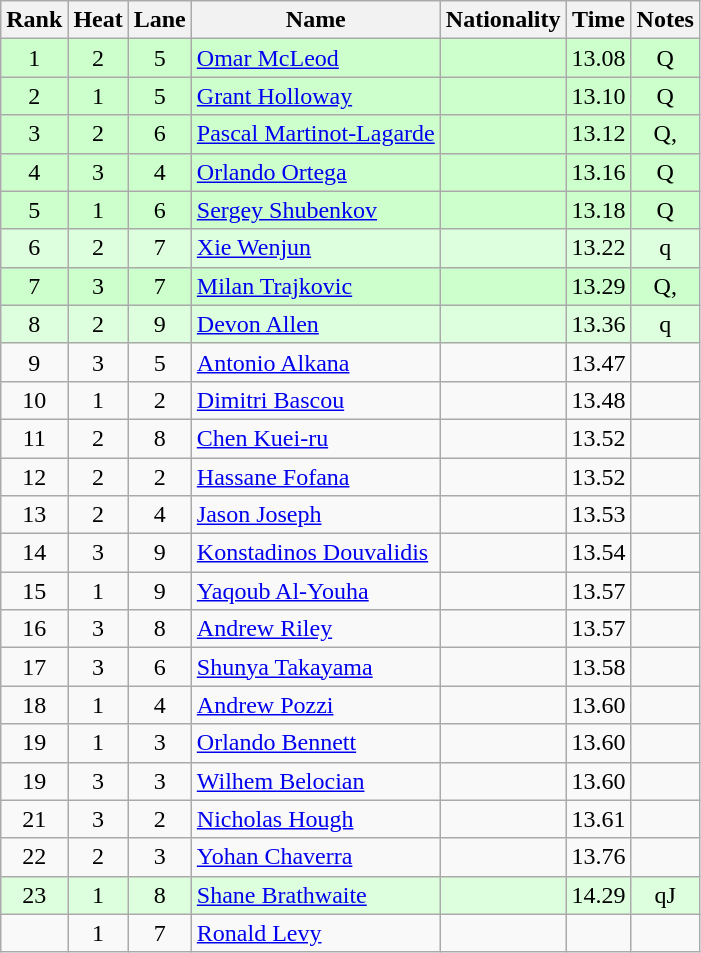<table class="wikitable sortable" style="text-align:center">
<tr>
<th>Rank</th>
<th>Heat</th>
<th>Lane</th>
<th>Name</th>
<th>Nationality</th>
<th>Time</th>
<th>Notes</th>
</tr>
<tr bgcolor=ccffcc>
<td>1</td>
<td>2</td>
<td>5</td>
<td align=left><a href='#'>Omar McLeod</a></td>
<td align=left></td>
<td>13.08</td>
<td>Q</td>
</tr>
<tr bgcolor=ccffcc>
<td>2</td>
<td>1</td>
<td>5</td>
<td align=left><a href='#'>Grant Holloway</a></td>
<td align=left></td>
<td>13.10</td>
<td>Q</td>
</tr>
<tr bgcolor=ccffcc>
<td>3</td>
<td>2</td>
<td>6</td>
<td align=left><a href='#'>Pascal Martinot-Lagarde</a></td>
<td align=left></td>
<td>13.12</td>
<td>Q, </td>
</tr>
<tr bgcolor=ccffcc>
<td>4</td>
<td>3</td>
<td>4</td>
<td align=left><a href='#'>Orlando Ortega</a></td>
<td align=left></td>
<td>13.16</td>
<td>Q</td>
</tr>
<tr bgcolor=ccffcc>
<td>5</td>
<td>1</td>
<td>6</td>
<td align=left><a href='#'>Sergey Shubenkov</a></td>
<td align=left></td>
<td>13.18</td>
<td>Q</td>
</tr>
<tr bgcolor=ddffdd>
<td>6</td>
<td>2</td>
<td>7</td>
<td align=left><a href='#'>Xie Wenjun</a></td>
<td align=left></td>
<td>13.22</td>
<td>q</td>
</tr>
<tr bgcolor=ccffcc>
<td>7</td>
<td>3</td>
<td>7</td>
<td align=left><a href='#'>Milan Trajkovic</a></td>
<td align=left></td>
<td>13.29</td>
<td>Q, </td>
</tr>
<tr bgcolor=ddffdd>
<td>8</td>
<td>2</td>
<td>9</td>
<td align=left><a href='#'>Devon Allen</a></td>
<td align=left></td>
<td>13.36</td>
<td>q</td>
</tr>
<tr>
<td>9</td>
<td>3</td>
<td>5</td>
<td align=left><a href='#'>Antonio Alkana</a></td>
<td align=left></td>
<td>13.47</td>
<td></td>
</tr>
<tr>
<td>10</td>
<td>1</td>
<td>2</td>
<td align=left><a href='#'>Dimitri Bascou</a></td>
<td align=left></td>
<td>13.48</td>
<td></td>
</tr>
<tr>
<td>11</td>
<td>2</td>
<td>8</td>
<td align=left><a href='#'>Chen Kuei-ru</a></td>
<td align=left></td>
<td>13.52</td>
<td></td>
</tr>
<tr>
<td>12</td>
<td>2</td>
<td>2</td>
<td align=left><a href='#'>Hassane Fofana</a></td>
<td align=left></td>
<td>13.52</td>
<td></td>
</tr>
<tr>
<td>13</td>
<td>2</td>
<td>4</td>
<td align=left><a href='#'>Jason Joseph</a></td>
<td align=left></td>
<td>13.53</td>
<td></td>
</tr>
<tr>
<td>14</td>
<td>3</td>
<td>9</td>
<td align=left><a href='#'>Konstadinos Douvalidis</a></td>
<td align=left></td>
<td>13.54</td>
<td></td>
</tr>
<tr>
<td>15</td>
<td>1</td>
<td>9</td>
<td align=left><a href='#'>Yaqoub Al-Youha</a></td>
<td align=left></td>
<td>13.57</td>
<td></td>
</tr>
<tr>
<td>16</td>
<td>3</td>
<td>8</td>
<td align=left><a href='#'>Andrew Riley</a></td>
<td align=left></td>
<td>13.57</td>
<td></td>
</tr>
<tr>
<td>17</td>
<td>3</td>
<td>6</td>
<td align=left><a href='#'>Shunya Takayama</a></td>
<td align=left></td>
<td>13.58</td>
<td></td>
</tr>
<tr>
<td>18</td>
<td>1</td>
<td>4</td>
<td align=left><a href='#'>Andrew Pozzi</a></td>
<td align=left></td>
<td>13.60</td>
<td></td>
</tr>
<tr>
<td>19</td>
<td>1</td>
<td>3</td>
<td align=left><a href='#'>Orlando Bennett</a></td>
<td align=left></td>
<td>13.60</td>
<td></td>
</tr>
<tr>
<td>19</td>
<td>3</td>
<td>3</td>
<td align=left><a href='#'>Wilhem Belocian</a></td>
<td align=left></td>
<td>13.60</td>
<td></td>
</tr>
<tr>
<td>21</td>
<td>3</td>
<td>2</td>
<td align=left><a href='#'>Nicholas Hough</a></td>
<td align=left></td>
<td>13.61</td>
<td></td>
</tr>
<tr>
<td>22</td>
<td>2</td>
<td>3</td>
<td align=left><a href='#'>Yohan Chaverra</a></td>
<td align=left></td>
<td>13.76</td>
<td></td>
</tr>
<tr bgcolor=ddffdd>
<td>23</td>
<td>1</td>
<td>8</td>
<td align=left><a href='#'>Shane Brathwaite</a></td>
<td align=left></td>
<td>14.29</td>
<td>qJ</td>
</tr>
<tr>
<td></td>
<td>1</td>
<td>7</td>
<td align=left><a href='#'>Ronald Levy</a></td>
<td align=left></td>
<td></td>
<td></td>
</tr>
</table>
